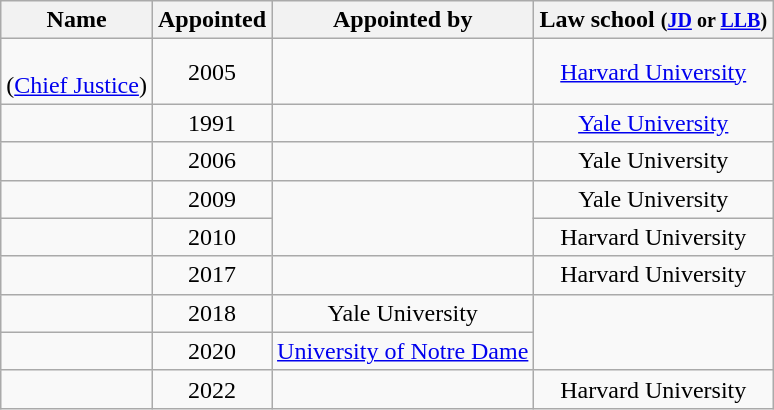<table class="wikitable sortable" style="text-align:center">
<tr>
<th>Name</th>
<th>Appointed</th>
<th>Appointed by</th>
<th>Law school <small>(<a href='#'>JD</a> or <a href='#'>LLB</a>)</small></th>
</tr>
<tr>
<td><strong></strong><br>(<a href='#'>Chief Justice</a>)</td>
<td>2005</td>
<td></td>
<td><a href='#'>Harvard University</a></td>
</tr>
<tr>
<td><strong></strong></td>
<td>1991</td>
<td></td>
<td><a href='#'>Yale University</a></td>
</tr>
<tr>
<td><strong></strong></td>
<td>2006</td>
<td></td>
<td>Yale University</td>
</tr>
<tr>
<td><strong></strong></td>
<td>2009</td>
<td rowspan="2" ></td>
<td>Yale University</td>
</tr>
<tr>
<td><strong></strong></td>
<td>2010</td>
<td>Harvard University</td>
</tr>
<tr>
<td><strong></strong></td>
<td>2017</td>
<td></td>
<td>Harvard University</td>
</tr>
<tr>
<td><strong></strong></td>
<td>2018</td>
<td>Yale University</td>
</tr>
<tr>
<td><strong></strong></td>
<td>2020</td>
<td><a href='#'>University of Notre Dame</a></td>
</tr>
<tr>
<td><strong></strong></td>
<td>2022</td>
<td></td>
<td>Harvard University</td>
</tr>
</table>
